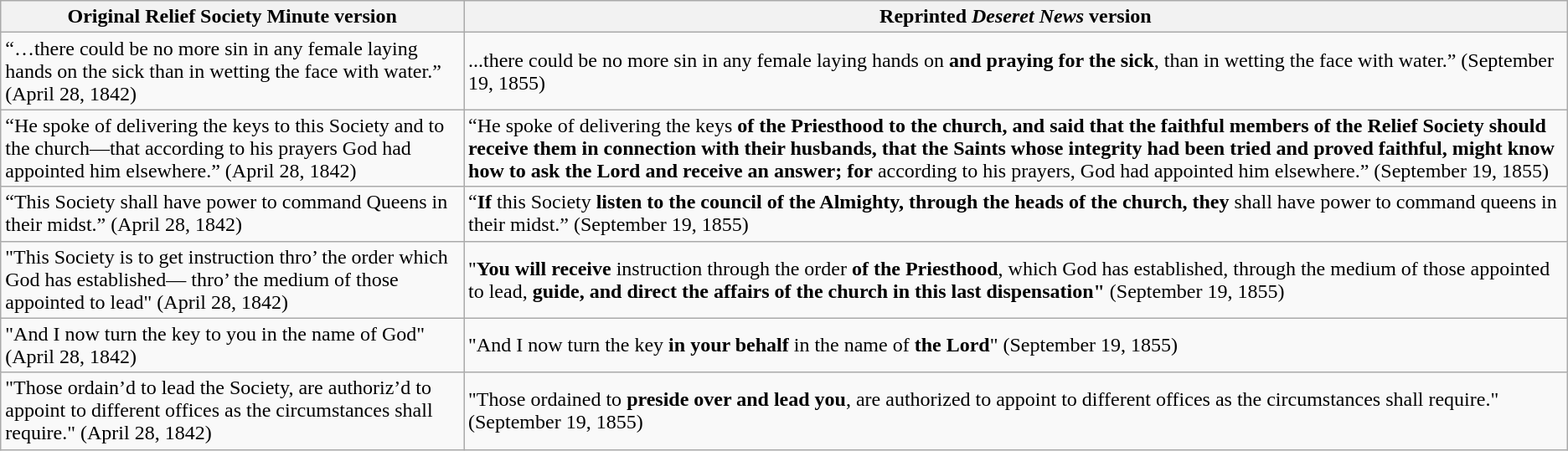<table class="wikitable">
<tr>
<th>Original Relief Society Minute version</th>
<th>Reprinted <em>Deseret News</em> version</th>
</tr>
<tr>
<td>“…there could be no more sin in any female laying hands on the sick than in wetting the face with water.” (April 28, 1842) </td>
<td>...there could be no more sin in any female laying hands on <strong>and praying for the sick</strong>, than in wetting the face with water.” (September 19, 1855)</td>
</tr>
<tr>
<td>“He spoke of delivering the keys to this Society and to the church—that according to his prayers God had appointed him elsewhere.” (April 28, 1842)</td>
<td>“He spoke of delivering the keys <strong>of the Priesthood to the church, and said that the faithful members of the Relief Society should receive them in connection with their husbands, that the Saints whose integrity had been tried and proved faithful, might know how to ask the Lord and receive an answer; for</strong> according to his prayers, God had appointed him elsewhere.” (September 19, 1855)</td>
</tr>
<tr>
<td>“This Society shall have power to command Queens in their midst.” (April 28, 1842)</td>
<td>“<strong>If</strong> this Society <strong>listen to the council of the Almighty, through the heads of the church, they</strong> shall have power to command queens in their midst.” (September 19, 1855)</td>
</tr>
<tr>
<td>"This Society is to get instruction thro’ the order which God has established— thro’ the medium of those appointed to lead" (April 28, 1842)</td>
<td>"<strong>You will receive</strong> instruction through the order <strong>of the Priesthood</strong>, which God has established, through the medium of those appointed to lead, <strong>guide, and direct the affairs of the church in this last dispensation"</strong> (September 19, 1855)</td>
</tr>
<tr>
<td>"And I now turn the key to you in the name of God" (April 28, 1842)</td>
<td>"And I now turn the key <strong>in your behalf</strong> in the name of <strong>the Lord</strong>" (September 19, 1855)</td>
</tr>
<tr>
<td>"Those ordain’d to lead the Society, are authoriz’d to appoint to different offices as the circumstances shall require." (April 28, 1842)</td>
<td>"Those ordained to <strong>preside over and lead you</strong>, are authorized to appoint to different offices as the circumstances shall require." (September 19, 1855)</td>
</tr>
</table>
